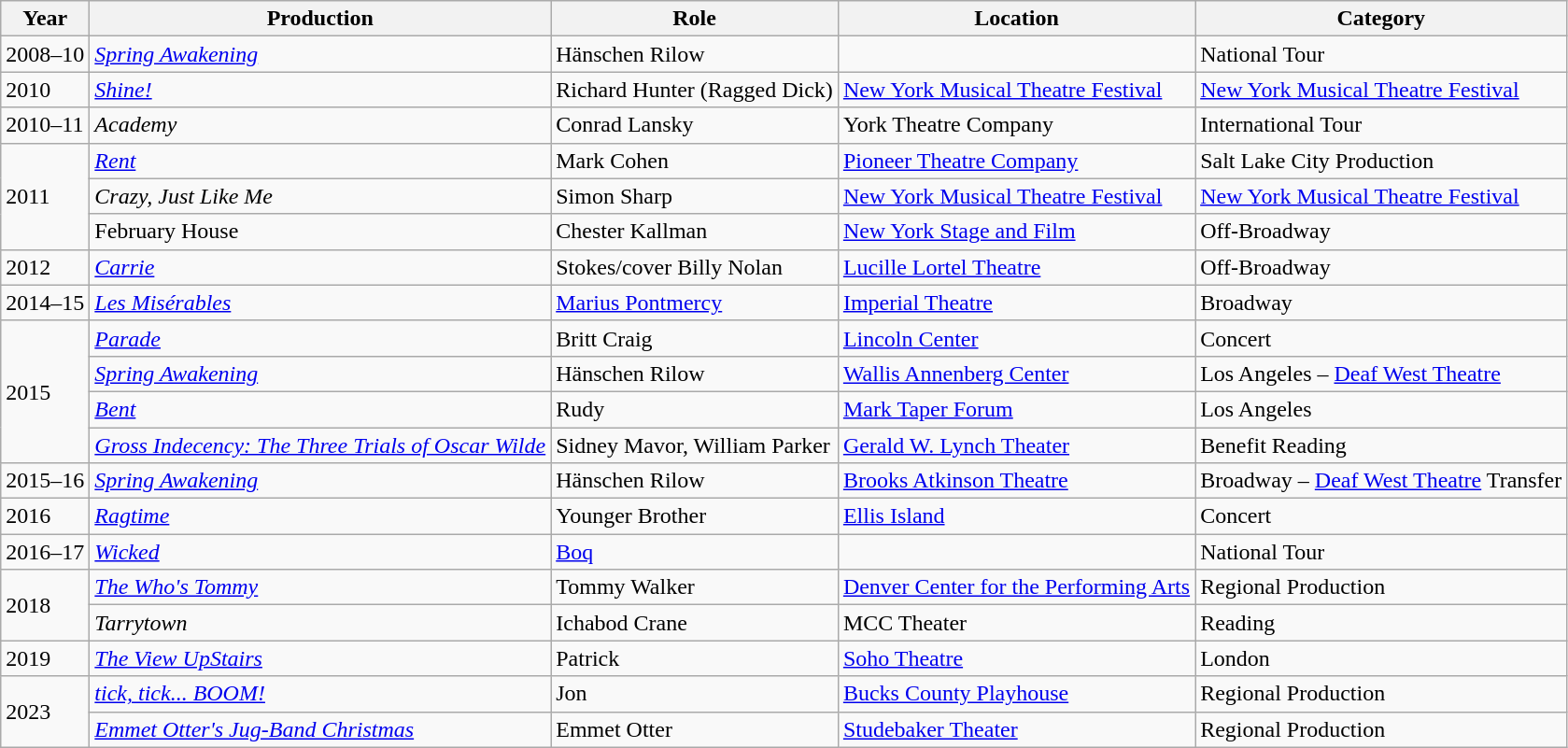<table class="wikitable">
<tr>
<th>Year</th>
<th>Production</th>
<th>Role</th>
<th>Location</th>
<th>Category</th>
</tr>
<tr>
<td>2008–10</td>
<td><em><a href='#'>Spring Awakening</a></em></td>
<td>Hänschen Rilow</td>
<td></td>
<td>National Tour</td>
</tr>
<tr>
<td>2010</td>
<td><em><a href='#'>Shine!</a></em></td>
<td>Richard Hunter (Ragged Dick)</td>
<td><a href='#'>New York Musical Theatre Festival</a></td>
<td><a href='#'>New York Musical Theatre Festival</a></td>
</tr>
<tr>
<td>2010–11</td>
<td><em>Academy</em></td>
<td>Conrad Lansky</td>
<td>York Theatre Company</td>
<td>International Tour</td>
</tr>
<tr>
<td rowspan="3">2011</td>
<td><em><a href='#'>Rent</a></em></td>
<td>Mark Cohen</td>
<td><a href='#'>Pioneer Theatre Company</a></td>
<td>Salt Lake City Production</td>
</tr>
<tr>
<td><em>Crazy, Just Like Me</em></td>
<td>Simon Sharp</td>
<td><a href='#'>New York Musical Theatre Festival</a></td>
<td><a href='#'>New York Musical Theatre Festival</a></td>
</tr>
<tr>
<td>February House</td>
<td>Chester Kallman</td>
<td><a href='#'>New York Stage and Film</a></td>
<td>Off-Broadway</td>
</tr>
<tr>
<td>2012</td>
<td><em><a href='#'>Carrie</a></em></td>
<td>Stokes/cover Billy Nolan</td>
<td><a href='#'>Lucille Lortel Theatre</a></td>
<td>Off-Broadway</td>
</tr>
<tr>
<td>2014–15</td>
<td><em><a href='#'>Les Misérables</a></em></td>
<td><a href='#'>Marius Pontmercy</a></td>
<td><a href='#'>Imperial Theatre</a></td>
<td>Broadway</td>
</tr>
<tr>
<td rowspan="4">2015</td>
<td><a href='#'><em>Parade</em></a></td>
<td>Britt Craig</td>
<td><a href='#'>Lincoln Center</a></td>
<td>Concert</td>
</tr>
<tr>
<td><em><a href='#'>Spring Awakening</a></em></td>
<td>Hänschen Rilow</td>
<td><a href='#'>Wallis Annenberg Center</a></td>
<td>Los Angeles – <a href='#'>Deaf West Theatre</a></td>
</tr>
<tr>
<td><em><a href='#'>Bent</a></em></td>
<td>Rudy</td>
<td><a href='#'>Mark Taper Forum</a></td>
<td>Los Angeles</td>
</tr>
<tr>
<td><em><a href='#'>Gross Indecency: The Three Trials of Oscar Wilde</a></em></td>
<td>Sidney Mavor, William Parker</td>
<td><a href='#'>Gerald W. Lynch Theater</a></td>
<td>Benefit Reading</td>
</tr>
<tr>
<td>2015–16</td>
<td><em><a href='#'>Spring Awakening</a></em></td>
<td>Hänschen Rilow</td>
<td><a href='#'>Brooks Atkinson Theatre</a></td>
<td>Broadway – <a href='#'>Deaf West Theatre</a> Transfer</td>
</tr>
<tr>
<td>2016</td>
<td><em><a href='#'>Ragtime</a></em></td>
<td>Younger Brother</td>
<td><a href='#'>Ellis Island</a></td>
<td>Concert</td>
</tr>
<tr>
<td>2016–17</td>
<td><em><a href='#'>Wicked</a></em></td>
<td><a href='#'>Boq</a></td>
<td></td>
<td>National Tour</td>
</tr>
<tr>
<td rowspan="2">2018</td>
<td><em><a href='#'>The Who's Tommy</a></em></td>
<td>Tommy Walker</td>
<td><a href='#'>Denver Center for the Performing Arts</a></td>
<td>Regional Production</td>
</tr>
<tr>
<td><em>Tarrytown</em></td>
<td>Ichabod Crane</td>
<td>MCC Theater</td>
<td>Reading</td>
</tr>
<tr>
<td>2019</td>
<td><em><a href='#'>The View UpStairs</a></em></td>
<td>Patrick</td>
<td><a href='#'>Soho Theatre</a></td>
<td>London</td>
</tr>
<tr>
<td rowspan="2">2023</td>
<td><em><a href='#'>tick, tick... BOOM!</a></em></td>
<td>Jon</td>
<td><a href='#'>Bucks County Playhouse</a></td>
<td>Regional Production</td>
</tr>
<tr>
<td><em><a href='#'>Emmet Otter's Jug-Band Christmas</a></em></td>
<td>Emmet Otter</td>
<td><a href='#'>Studebaker Theater</a></td>
<td>Regional Production</td>
</tr>
</table>
